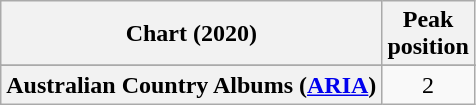<table class="wikitable sortable plainrowheaders" style="text-align:center">
<tr>
<th scope="col">Chart (2020)</th>
<th scope="col">Peak<br>position</th>
</tr>
<tr>
</tr>
<tr>
<th scope="row">Australian Country Albums (<a href='#'>ARIA</a>)</th>
<td>2</td>
</tr>
</table>
